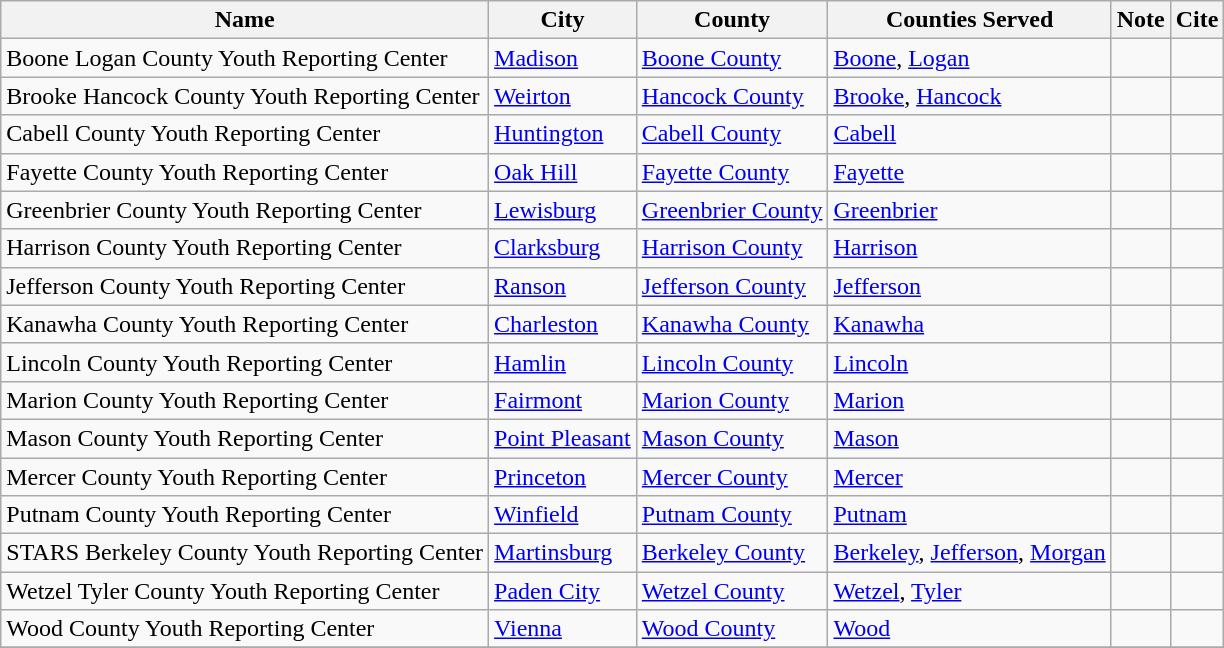<table class="wikitable">
<tr>
<th>Name</th>
<th>City</th>
<th>County</th>
<th>Counties Served</th>
<th>Note</th>
<th>Cite</th>
</tr>
<tr>
<td>Boone Logan County Youth Reporting Center</td>
<td><a href='#'>Madison</a></td>
<td><a href='#'>Boone County</a></td>
<td><a href='#'>Boone</a>, <a href='#'>Logan</a></td>
<td></td>
<td></td>
</tr>
<tr>
<td>Brooke Hancock County Youth Reporting Center</td>
<td><a href='#'>Weirton</a></td>
<td><a href='#'>Hancock County</a></td>
<td><a href='#'>Brooke</a>, <a href='#'>Hancock</a></td>
<td></td>
<td></td>
</tr>
<tr>
<td>Cabell County Youth Reporting Center</td>
<td><a href='#'>Huntington</a></td>
<td><a href='#'>Cabell County</a></td>
<td><a href='#'>Cabell</a></td>
<td></td>
<td></td>
</tr>
<tr>
<td>Fayette County Youth Reporting Center</td>
<td><a href='#'>Oak Hill</a></td>
<td><a href='#'>Fayette County</a></td>
<td><a href='#'>Fayette</a></td>
<td></td>
<td></td>
</tr>
<tr>
<td>Greenbrier County Youth Reporting Center</td>
<td><a href='#'>Lewisburg</a></td>
<td><a href='#'>Greenbrier County</a></td>
<td><a href='#'>Greenbrier</a></td>
<td></td>
<td></td>
</tr>
<tr>
<td>Harrison County Youth Reporting Center</td>
<td><a href='#'>Clarksburg</a></td>
<td><a href='#'>Harrison County</a></td>
<td><a href='#'>Harrison</a></td>
<td></td>
<td></td>
</tr>
<tr>
<td>Jefferson County Youth Reporting Center</td>
<td><a href='#'>Ranson</a></td>
<td><a href='#'>Jefferson County</a></td>
<td><a href='#'>Jefferson</a></td>
<td></td>
<td></td>
</tr>
<tr>
<td>Kanawha County Youth Reporting Center</td>
<td><a href='#'>Charleston</a></td>
<td><a href='#'>Kanawha County</a></td>
<td><a href='#'>Kanawha</a></td>
<td></td>
<td></td>
</tr>
<tr>
<td>Lincoln County Youth Reporting Center</td>
<td><a href='#'>Hamlin</a></td>
<td><a href='#'>Lincoln County</a></td>
<td><a href='#'>Lincoln</a></td>
<td></td>
<td></td>
</tr>
<tr>
<td>Marion County Youth Reporting Center</td>
<td><a href='#'>Fairmont</a></td>
<td><a href='#'>Marion County</a></td>
<td><a href='#'>Marion</a></td>
<td></td>
<td></td>
</tr>
<tr>
<td>Mason County Youth Reporting Center</td>
<td><a href='#'>Point Pleasant</a></td>
<td><a href='#'>Mason County</a></td>
<td><a href='#'>Mason</a></td>
<td></td>
<td></td>
</tr>
<tr>
<td>Mercer County Youth Reporting Center</td>
<td><a href='#'>Princeton</a></td>
<td><a href='#'>Mercer County</a></td>
<td><a href='#'>Mercer</a></td>
<td></td>
<td></td>
</tr>
<tr>
<td>Putnam County Youth Reporting Center</td>
<td><a href='#'>Winfield</a></td>
<td><a href='#'>Putnam County</a></td>
<td><a href='#'>Putnam</a></td>
<td></td>
<td></td>
</tr>
<tr>
<td>STARS Berkeley County Youth Reporting Center</td>
<td><a href='#'>Martinsburg</a></td>
<td><a href='#'>Berkeley County</a></td>
<td><a href='#'>Berkeley</a>, <a href='#'>Jefferson</a>, <a href='#'>Morgan</a></td>
<td></td>
<td></td>
</tr>
<tr>
<td>Wetzel Tyler County Youth Reporting Center</td>
<td><a href='#'>Paden City</a></td>
<td><a href='#'>Wetzel County</a></td>
<td><a href='#'>Wetzel</a>, <a href='#'>Tyler</a></td>
<td></td>
<td></td>
</tr>
<tr>
<td>Wood County Youth Reporting Center</td>
<td><a href='#'>Vienna</a></td>
<td><a href='#'>Wood County</a></td>
<td><a href='#'>Wood</a></td>
<td></td>
<td></td>
</tr>
<tr>
</tr>
</table>
